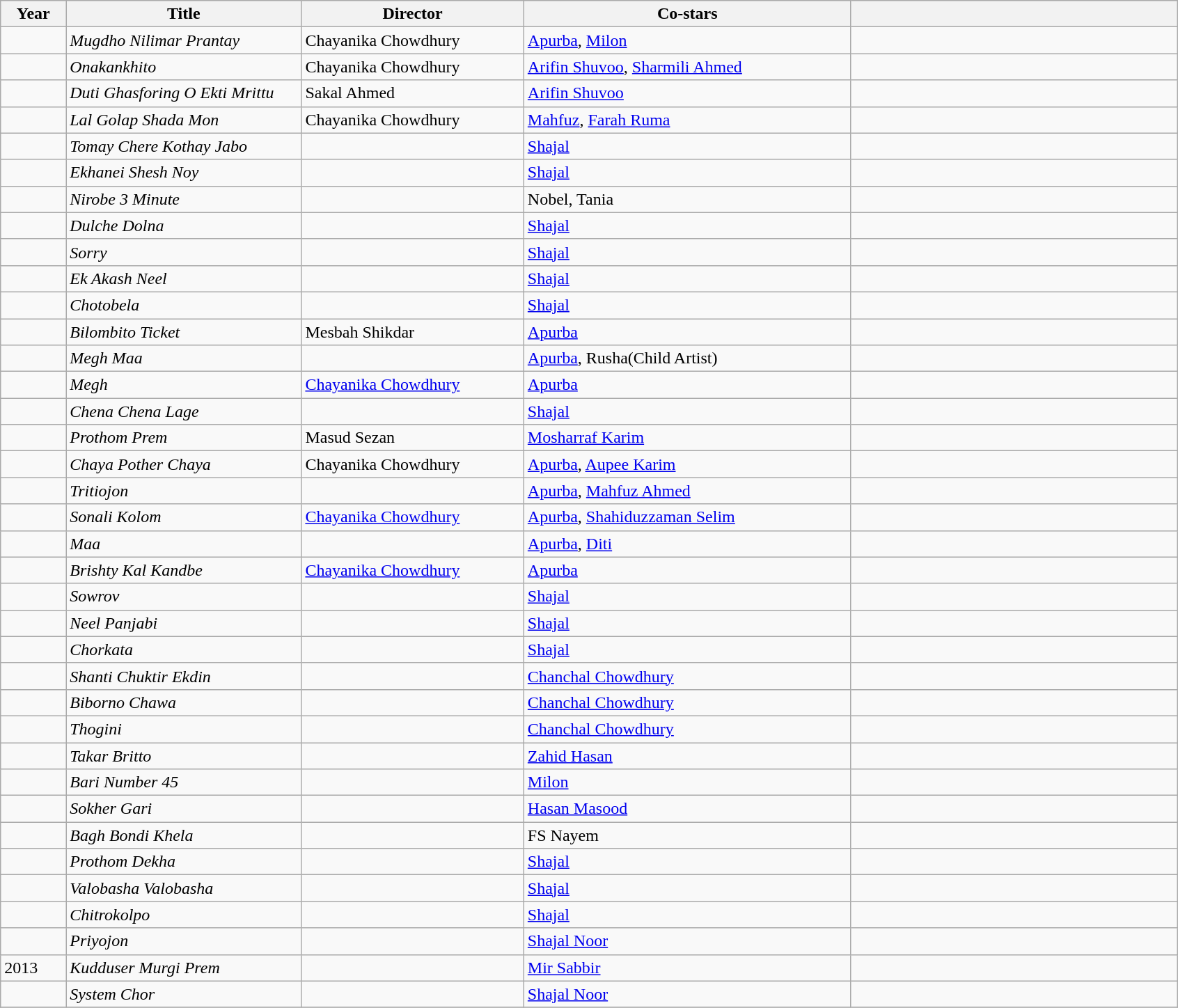<table class="wikitable sortable">
<tr>
<th width= "5%">Year</th>
<th width= "18%">Title</th>
<th width= "17%">Director</th>
<th width= "25%">Co-stars</th>
<th width= "25%"></th>
</tr>
<tr>
<td></td>
<td><em>Mugdho Nilimar Prantay</em></td>
<td>Chayanika Chowdhury</td>
<td><a href='#'>Apurba</a>, <a href='#'>Milon</a></td>
<td></td>
</tr>
<tr>
<td></td>
<td><em>Onakankhito</em></td>
<td>Chayanika Chowdhury</td>
<td><a href='#'>Arifin Shuvoo</a>, <a href='#'>Sharmili Ahmed</a></td>
<td></td>
</tr>
<tr>
<td></td>
<td><em>Duti Ghasforing O Ekti Mrittu</em></td>
<td>Sakal Ahmed</td>
<td><a href='#'>Arifin Shuvoo</a></td>
<td></td>
</tr>
<tr>
<td></td>
<td><em>Lal Golap Shada Mon</em></td>
<td>Chayanika Chowdhury</td>
<td><a href='#'>Mahfuz</a>, <a href='#'>Farah Ruma</a></td>
<td></td>
</tr>
<tr>
<td></td>
<td><em>Tomay Chere Kothay Jabo</em></td>
<td></td>
<td><a href='#'>Shajal</a></td>
<td></td>
</tr>
<tr>
<td></td>
<td><em>Ekhanei Shesh Noy</em></td>
<td></td>
<td><a href='#'>Shajal</a></td>
<td></td>
</tr>
<tr>
<td></td>
<td><em>Nirobe 3 Minute</em></td>
<td></td>
<td>Nobel, Tania</td>
<td></td>
</tr>
<tr>
<td></td>
<td><em>Dulche Dolna</em></td>
<td></td>
<td><a href='#'>Shajal</a></td>
<td></td>
</tr>
<tr>
<td></td>
<td><em>Sorry</em></td>
<td></td>
<td><a href='#'>Shajal</a></td>
<td></td>
</tr>
<tr>
<td></td>
<td><em>Ek Akash Neel</em></td>
<td></td>
<td><a href='#'>Shajal</a></td>
<td></td>
</tr>
<tr>
<td></td>
<td><em>Chotobela</em></td>
<td></td>
<td><a href='#'>Shajal</a></td>
<td></td>
</tr>
<tr>
<td></td>
<td><em>Bilombito Ticket</em></td>
<td>Mesbah Shikdar</td>
<td><a href='#'>Apurba</a></td>
<td></td>
</tr>
<tr>
<td></td>
<td><em>Megh Maa</em></td>
<td></td>
<td><a href='#'>Apurba</a>, Rusha(Child Artist)</td>
<td></td>
</tr>
<tr>
<td></td>
<td><em>Megh</em></td>
<td><a href='#'>Chayanika Chowdhury</a></td>
<td><a href='#'>Apurba</a></td>
<td></td>
</tr>
<tr>
<td></td>
<td><em>Chena Chena Lage</em></td>
<td></td>
<td><a href='#'>Shajal</a></td>
<td></td>
</tr>
<tr>
<td></td>
<td><em>Prothom Prem</em></td>
<td>Masud Sezan</td>
<td><a href='#'>Mosharraf Karim</a></td>
<td></td>
</tr>
<tr>
<td></td>
<td><em>Chaya Pother Chaya</em></td>
<td>Chayanika Chowdhury</td>
<td><a href='#'>Apurba</a>, <a href='#'>Aupee Karim</a></td>
<td></td>
</tr>
<tr>
<td></td>
<td><em>Tritiojon</em></td>
<td></td>
<td><a href='#'>Apurba</a>, <a href='#'>Mahfuz Ahmed</a></td>
<td></td>
</tr>
<tr>
<td></td>
<td><em>Sonali Kolom </em></td>
<td><a href='#'>Chayanika Chowdhury</a></td>
<td><a href='#'>Apurba</a>, <a href='#'>Shahiduzzaman Selim</a></td>
<td></td>
</tr>
<tr>
<td></td>
<td><em>Maa</em></td>
<td></td>
<td><a href='#'>Apurba</a>, <a href='#'>Diti</a></td>
<td></td>
</tr>
<tr>
<td></td>
<td><em>Brishty Kal Kandbe</em></td>
<td><a href='#'>Chayanika Chowdhury</a></td>
<td><a href='#'>Apurba</a></td>
<td></td>
</tr>
<tr>
<td></td>
<td><em>Sowrov</em></td>
<td></td>
<td><a href='#'>Shajal</a></td>
<td></td>
</tr>
<tr>
<td></td>
<td><em>Neel Panjabi</em></td>
<td></td>
<td><a href='#'>Shajal</a></td>
<td></td>
</tr>
<tr>
<td></td>
<td><em>Chorkata</em></td>
<td></td>
<td><a href='#'>Shajal</a></td>
<td></td>
</tr>
<tr>
<td></td>
<td><em>Shanti Chuktir Ekdin</em></td>
<td></td>
<td><a href='#'>Chanchal Chowdhury</a></td>
<td></td>
</tr>
<tr>
<td></td>
<td><em>Biborno Chawa</em></td>
<td></td>
<td><a href='#'>Chanchal Chowdhury</a></td>
<td></td>
</tr>
<tr>
<td></td>
<td><em>Thogini</em></td>
<td></td>
<td><a href='#'>Chanchal Chowdhury</a></td>
<td></td>
</tr>
<tr>
<td></td>
<td><em>Takar Britto</em></td>
<td></td>
<td><a href='#'>Zahid Hasan</a></td>
<td></td>
</tr>
<tr>
<td></td>
<td><em>Bari Number 45</em></td>
<td></td>
<td><a href='#'>Milon</a></td>
<td></td>
</tr>
<tr>
<td></td>
<td><em>Sokher Gari</em></td>
<td></td>
<td><a href='#'>Hasan Masood</a></td>
<td></td>
</tr>
<tr>
<td></td>
<td><em>Bagh Bondi Khela</em></td>
<td></td>
<td>FS Nayem</td>
<td></td>
</tr>
<tr>
<td></td>
<td><em>Prothom Dekha</em></td>
<td></td>
<td><a href='#'>Shajal</a></td>
<td></td>
</tr>
<tr>
<td></td>
<td><em>Valobasha Valobasha</em></td>
<td></td>
<td><a href='#'>Shajal</a></td>
<td></td>
</tr>
<tr>
<td></td>
<td><em>Chitrokolpo</em></td>
<td></td>
<td><a href='#'>Shajal</a></td>
<td></td>
</tr>
<tr>
<td></td>
<td><em>Priyojon</em></td>
<td></td>
<td><a href='#'>Shajal Noor</a></td>
<td></td>
</tr>
<tr>
<td>2013</td>
<td><em>Kudduser Murgi Prem</em></td>
<td></td>
<td><a href='#'>Mir Sabbir</a></td>
<td></td>
</tr>
<tr>
<td></td>
<td><em>System Chor</em></td>
<td></td>
<td><a href='#'>Shajal Noor</a></td>
<td></td>
</tr>
<tr>
</tr>
</table>
